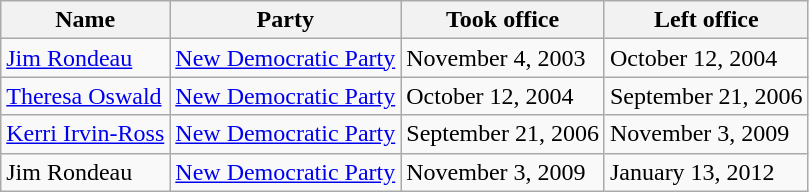<table class="wikitable">
<tr>
<th><strong>Name</strong></th>
<th><strong>Party</strong></th>
<th><strong>Took office</strong></th>
<th><strong>Left office</strong></th>
</tr>
<tr>
<td><a href='#'>Jim Rondeau</a></td>
<td><a href='#'>New Democratic Party</a></td>
<td>November 4, 2003</td>
<td>October 12, 2004</td>
</tr>
<tr>
<td><a href='#'>Theresa Oswald</a></td>
<td><a href='#'>New Democratic Party</a></td>
<td>October 12, 2004</td>
<td>September 21, 2006</td>
</tr>
<tr>
<td><a href='#'>Kerri Irvin-Ross</a></td>
<td><a href='#'>New Democratic Party</a></td>
<td>September 21, 2006</td>
<td>November 3, 2009</td>
</tr>
<tr>
<td>Jim Rondeau</td>
<td><a href='#'>New Democratic Party</a></td>
<td>November 3, 2009</td>
<td>January 13, 2012</td>
</tr>
</table>
